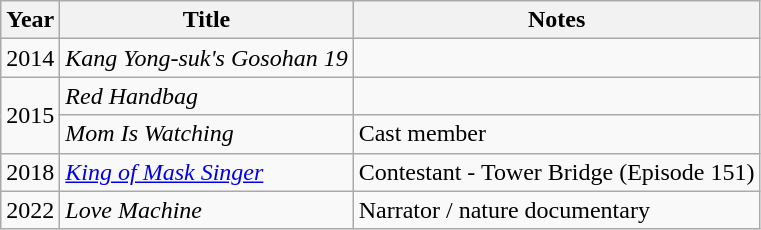<table class="wikitable sortable">
<tr>
<th>Year</th>
<th>Title</th>
<th>Notes</th>
</tr>
<tr>
<td>2014</td>
<td><em>Kang Yong-suk's Gosohan 19</em></td>
<td></td>
</tr>
<tr>
<td rowspan="2">2015</td>
<td><em>Red Handbag</em></td>
<td></td>
</tr>
<tr>
<td><em>Mom Is Watching</em></td>
<td>Cast member</td>
</tr>
<tr>
<td>2018</td>
<td><em><a href='#'>King of Mask Singer</a></em></td>
<td>Contestant - Tower Bridge (Episode 151)</td>
</tr>
<tr>
<td>2022</td>
<td><em>Love Machine</em></td>
<td>Narrator / nature documentary</td>
</tr>
</table>
